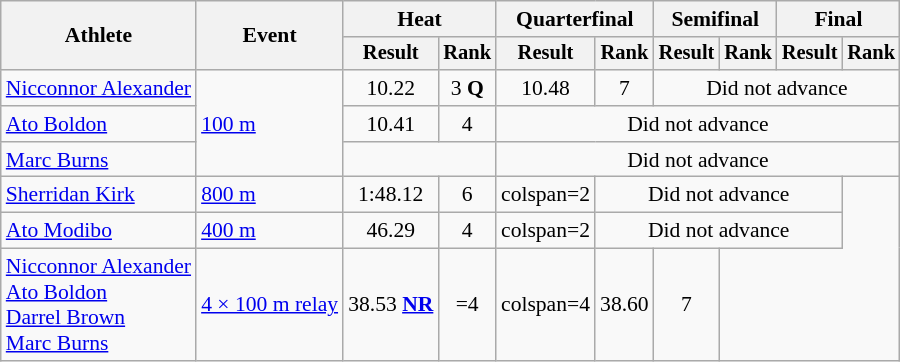<table class=wikitable style="font-size:90%">
<tr>
<th rowspan="2">Athlete</th>
<th rowspan="2">Event</th>
<th colspan="2">Heat</th>
<th colspan="2">Quarterfinal</th>
<th colspan="2">Semifinal</th>
<th colspan="2">Final</th>
</tr>
<tr style="font-size:95%">
<th>Result</th>
<th>Rank</th>
<th>Result</th>
<th>Rank</th>
<th>Result</th>
<th>Rank</th>
<th>Result</th>
<th>Rank</th>
</tr>
<tr align=center>
<td align=left><a href='#'>Nicconnor Alexander</a></td>
<td align=left rowspan=3><a href='#'>100 m</a></td>
<td>10.22</td>
<td>3 <strong>Q</strong></td>
<td>10.48</td>
<td>7</td>
<td colspan=4>Did not advance</td>
</tr>
<tr align=center>
<td align=left><a href='#'>Ato Boldon</a></td>
<td>10.41</td>
<td>4</td>
<td colspan=6>Did not advance</td>
</tr>
<tr align=center>
<td align=left><a href='#'>Marc Burns</a></td>
<td colspan=2></td>
<td colspan=6>Did not advance</td>
</tr>
<tr align=center>
<td align=left><a href='#'>Sherridan Kirk</a></td>
<td align=left><a href='#'>800 m</a></td>
<td>1:48.12</td>
<td>6</td>
<td>colspan=2 </td>
<td colspan=4>Did not advance</td>
</tr>
<tr align=center>
<td align=left><a href='#'>Ato Modibo</a></td>
<td align=left><a href='#'>400 m</a></td>
<td>46.29</td>
<td>4</td>
<td>colspan=2 </td>
<td colspan=4>Did not advance</td>
</tr>
<tr align=center>
<td align=left><a href='#'>Nicconnor Alexander</a><br><a href='#'>Ato Boldon</a><br><a href='#'>Darrel Brown</a><br><a href='#'>Marc Burns</a></td>
<td align=left><a href='#'>4 × 100 m relay</a></td>
<td>38.53 <strong><a href='#'>NR</a></strong></td>
<td>=4</td>
<td>colspan=4 </td>
<td>38.60</td>
<td>7</td>
</tr>
</table>
